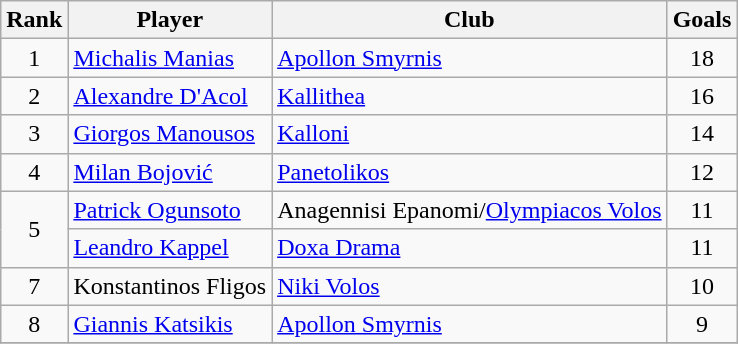<table class="wikitable" style="text-align:center">
<tr>
<th>Rank</th>
<th>Player</th>
<th>Club</th>
<th>Goals</th>
</tr>
<tr>
<td>1</td>
<td align="left"> <a href='#'>Michalis Manias</a></td>
<td align="left"><a href='#'>Apollon Smyrnis</a></td>
<td>18</td>
</tr>
<tr>
<td>2</td>
<td align="left"> <a href='#'>Alexandre D'Acol</a></td>
<td align="left"><a href='#'>Kallithea</a></td>
<td>16</td>
</tr>
<tr>
<td>3</td>
<td align="left"> <a href='#'>Giorgos Manousos</a></td>
<td align="left"><a href='#'>Kalloni</a></td>
<td>14</td>
</tr>
<tr>
<td>4</td>
<td align="left"> <a href='#'>Milan Bojović</a></td>
<td align="left"><a href='#'>Panetolikos</a></td>
<td>12</td>
</tr>
<tr>
<td rowspan="2">5</td>
<td align="left"> <a href='#'>Patrick Ogunsoto</a></td>
<td align="left">Anagennisi Epanomi/<a href='#'>Olympiacos Volos</a></td>
<td>11</td>
</tr>
<tr>
<td align="left"> <a href='#'>Leandro Kappel</a></td>
<td align="left"><a href='#'>Doxa Drama</a></td>
<td>11</td>
</tr>
<tr>
<td>7</td>
<td align="left"> Konstantinos Fligos</td>
<td align="left"><a href='#'>Niki Volos</a></td>
<td>10</td>
</tr>
<tr>
<td>8</td>
<td align="left"> <a href='#'>Giannis Katsikis</a></td>
<td align="left"><a href='#'>Apollon Smyrnis</a></td>
<td>9</td>
</tr>
<tr>
</tr>
</table>
